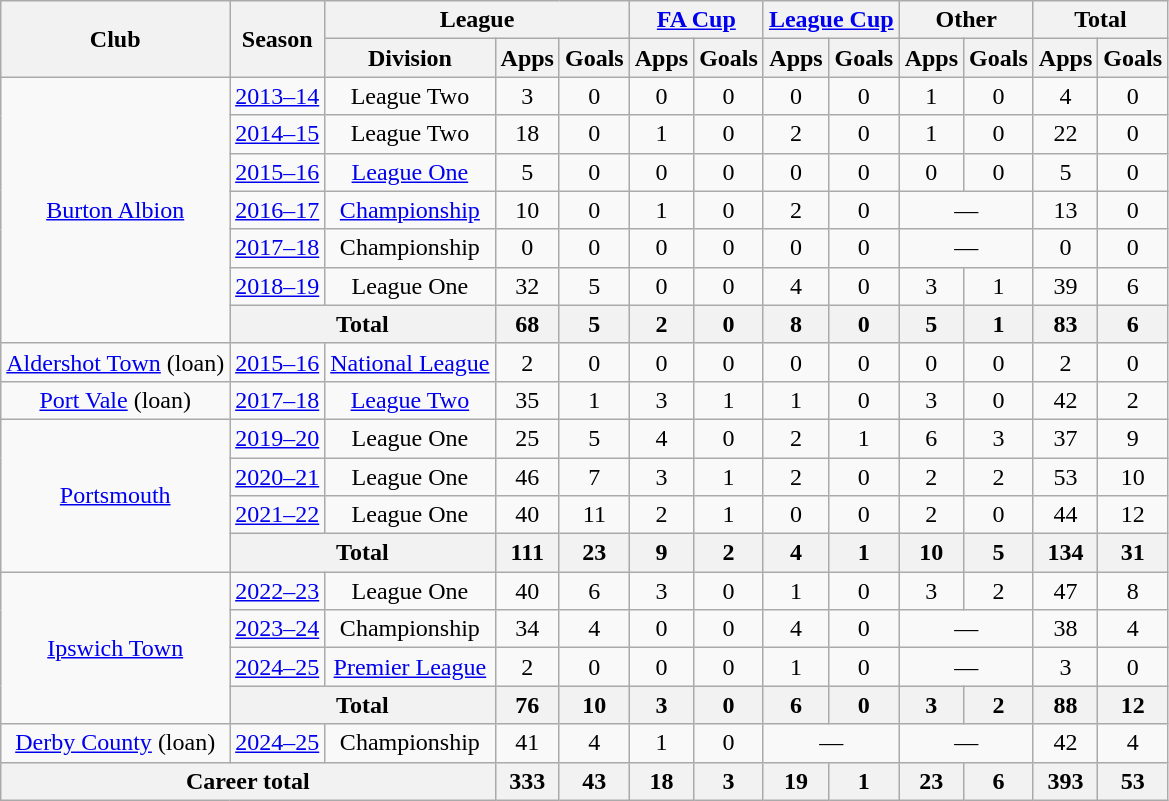<table class="wikitable" style="text-align:center">
<tr>
<th rowspan="2">Club</th>
<th rowspan="2">Season</th>
<th colspan="3">League</th>
<th colspan="2"><a href='#'>FA Cup</a></th>
<th colspan="2"><a href='#'>League Cup</a></th>
<th colspan="2">Other</th>
<th colspan="2">Total</th>
</tr>
<tr>
<th>Division</th>
<th>Apps</th>
<th>Goals</th>
<th>Apps</th>
<th>Goals</th>
<th>Apps</th>
<th>Goals</th>
<th>Apps</th>
<th>Goals</th>
<th>Apps</th>
<th>Goals</th>
</tr>
<tr>
<td rowspan="7"><a href='#'>Burton Albion</a></td>
<td><a href='#'>2013–14</a></td>
<td>League Two</td>
<td>3</td>
<td>0</td>
<td>0</td>
<td>0</td>
<td>0</td>
<td>0</td>
<td>1</td>
<td>0</td>
<td>4</td>
<td>0</td>
</tr>
<tr>
<td><a href='#'>2014–15</a></td>
<td>League Two</td>
<td>18</td>
<td>0</td>
<td>1</td>
<td>0</td>
<td>2</td>
<td>0</td>
<td>1</td>
<td>0</td>
<td>22</td>
<td>0</td>
</tr>
<tr>
<td><a href='#'>2015–16</a></td>
<td><a href='#'>League One</a></td>
<td>5</td>
<td>0</td>
<td>0</td>
<td>0</td>
<td>0</td>
<td>0</td>
<td>0</td>
<td>0</td>
<td>5</td>
<td>0</td>
</tr>
<tr>
<td><a href='#'>2016–17</a></td>
<td><a href='#'>Championship</a></td>
<td>10</td>
<td>0</td>
<td>1</td>
<td>0</td>
<td>2</td>
<td>0</td>
<td colspan=2>—</td>
<td>13</td>
<td>0</td>
</tr>
<tr>
<td><a href='#'>2017–18</a></td>
<td>Championship</td>
<td>0</td>
<td>0</td>
<td>0</td>
<td>0</td>
<td>0</td>
<td>0</td>
<td colspan=2>—</td>
<td>0</td>
<td>0</td>
</tr>
<tr>
<td><a href='#'>2018–19</a></td>
<td>League One</td>
<td>32</td>
<td>5</td>
<td>0</td>
<td>0</td>
<td>4</td>
<td>0</td>
<td>3</td>
<td>1</td>
<td>39</td>
<td>6</td>
</tr>
<tr>
<th colspan="2">Total</th>
<th>68</th>
<th>5</th>
<th>2</th>
<th>0</th>
<th>8</th>
<th>0</th>
<th>5</th>
<th>1</th>
<th>83</th>
<th>6</th>
</tr>
<tr>
<td><a href='#'>Aldershot Town</a> (loan)</td>
<td><a href='#'>2015–16</a></td>
<td><a href='#'>National League</a></td>
<td>2</td>
<td>0</td>
<td>0</td>
<td>0</td>
<td>0</td>
<td>0</td>
<td>0</td>
<td>0</td>
<td>2</td>
<td>0</td>
</tr>
<tr>
<td><a href='#'>Port Vale</a> (loan)</td>
<td><a href='#'>2017–18</a></td>
<td><a href='#'>League Two</a></td>
<td>35</td>
<td>1</td>
<td>3</td>
<td>1</td>
<td>1</td>
<td>0</td>
<td>3</td>
<td>0</td>
<td>42</td>
<td>2</td>
</tr>
<tr>
<td rowspan="4"><a href='#'>Portsmouth</a></td>
<td><a href='#'>2019–20</a></td>
<td>League One</td>
<td>25</td>
<td>5</td>
<td>4</td>
<td>0</td>
<td>2</td>
<td>1</td>
<td>6</td>
<td>3</td>
<td>37</td>
<td>9</td>
</tr>
<tr>
<td><a href='#'>2020–21</a></td>
<td>League One</td>
<td>46</td>
<td>7</td>
<td>3</td>
<td>1</td>
<td>2</td>
<td>0</td>
<td>2</td>
<td>2</td>
<td>53</td>
<td>10</td>
</tr>
<tr>
<td><a href='#'>2021–22</a></td>
<td>League One</td>
<td>40</td>
<td>11</td>
<td>2</td>
<td>1</td>
<td>0</td>
<td>0</td>
<td>2</td>
<td>0</td>
<td>44</td>
<td>12</td>
</tr>
<tr>
<th colspan="2">Total</th>
<th>111</th>
<th>23</th>
<th>9</th>
<th>2</th>
<th>4</th>
<th>1</th>
<th>10</th>
<th>5</th>
<th>134</th>
<th>31</th>
</tr>
<tr>
<td rowspan="4"><a href='#'>Ipswich Town</a></td>
<td><a href='#'>2022–23</a></td>
<td>League One</td>
<td>40</td>
<td>6</td>
<td>3</td>
<td>0</td>
<td>1</td>
<td>0</td>
<td>3</td>
<td>2</td>
<td>47</td>
<td>8</td>
</tr>
<tr>
<td><a href='#'>2023–24</a></td>
<td>Championship</td>
<td>34</td>
<td>4</td>
<td>0</td>
<td>0</td>
<td>4</td>
<td>0</td>
<td colspan=2>—</td>
<td>38</td>
<td>4</td>
</tr>
<tr>
<td><a href='#'>2024–25</a></td>
<td><a href='#'>Premier League</a></td>
<td>2</td>
<td>0</td>
<td>0</td>
<td>0</td>
<td>1</td>
<td>0</td>
<td colspan=2>—</td>
<td>3</td>
<td>0</td>
</tr>
<tr>
<th colspan="2">Total</th>
<th>76</th>
<th>10</th>
<th>3</th>
<th>0</th>
<th>6</th>
<th>0</th>
<th>3</th>
<th>2</th>
<th>88</th>
<th>12</th>
</tr>
<tr>
<td><a href='#'>Derby County</a> (loan)</td>
<td><a href='#'>2024–25</a></td>
<td>Championship</td>
<td>41</td>
<td>4</td>
<td>1</td>
<td>0</td>
<td colspan=2>—</td>
<td colspan=2>—</td>
<td>42</td>
<td>4</td>
</tr>
<tr>
<th colspan="3">Career total</th>
<th>333</th>
<th>43</th>
<th>18</th>
<th>3</th>
<th>19</th>
<th>1</th>
<th>23</th>
<th>6</th>
<th>393</th>
<th>53</th>
</tr>
</table>
